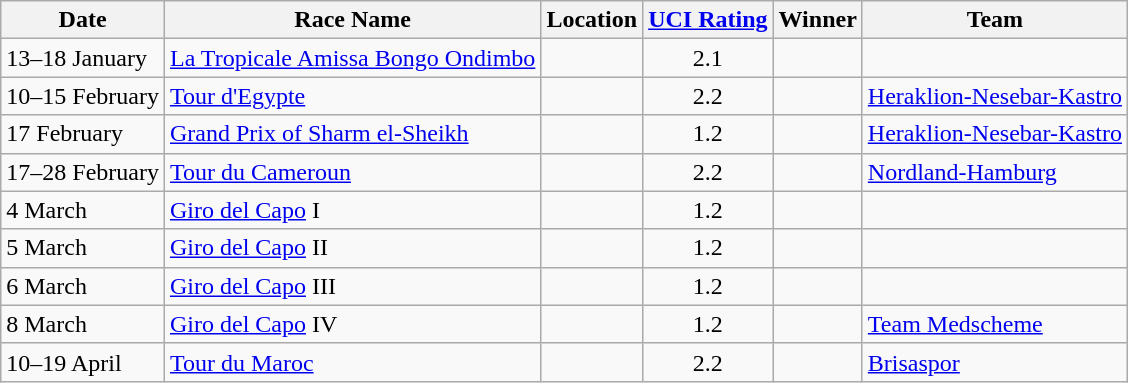<table class="wikitable sortable">
<tr>
<th>Date</th>
<th>Race Name</th>
<th>Location</th>
<th><a href='#'>UCI Rating</a></th>
<th>Winner</th>
<th>Team</th>
</tr>
<tr>
<td>13–18 January</td>
<td><a href='#'>La Tropicale Amissa Bongo Ondimbo</a></td>
<td></td>
<td align=center>2.1</td>
<td></td>
<td></td>
</tr>
<tr>
<td>10–15 February</td>
<td><a href='#'>Tour d'Egypte</a></td>
<td></td>
<td align=center>2.2</td>
<td></td>
<td><a href='#'>Heraklion-Nesebar-Kastro</a></td>
</tr>
<tr>
<td>17 February</td>
<td><a href='#'>Grand Prix of Sharm el-Sheikh</a></td>
<td></td>
<td align=center>1.2</td>
<td></td>
<td><a href='#'>Heraklion-Nesebar-Kastro</a></td>
</tr>
<tr>
<td>17–28 February</td>
<td><a href='#'>Tour du Cameroun</a></td>
<td></td>
<td align=center>2.2</td>
<td></td>
<td><a href='#'>Nordland-Hamburg</a></td>
</tr>
<tr>
<td>4 March</td>
<td><a href='#'>Giro del Capo</a> I</td>
<td></td>
<td align=center>1.2</td>
<td></td>
<td></td>
</tr>
<tr>
<td>5 March</td>
<td><a href='#'>Giro del Capo</a> II</td>
<td></td>
<td align=center>1.2</td>
<td></td>
<td></td>
</tr>
<tr>
<td>6 March</td>
<td><a href='#'>Giro del Capo</a> III</td>
<td></td>
<td align=center>1.2</td>
<td></td>
<td></td>
</tr>
<tr>
<td>8 March</td>
<td><a href='#'>Giro del Capo</a> IV</td>
<td></td>
<td align=center>1.2</td>
<td></td>
<td><a href='#'>Team Medscheme</a></td>
</tr>
<tr>
<td>10–19 April</td>
<td><a href='#'>Tour du Maroc</a></td>
<td></td>
<td align=center>2.2</td>
<td></td>
<td><a href='#'>Brisaspor</a></td>
</tr>
</table>
